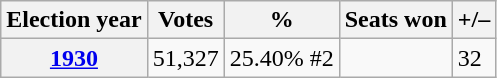<table class=wikitable style="text-align: right;">
<tr>
<th>Election year</th>
<th>Votes</th>
<th>%</th>
<th>Seats won</th>
<th>+/–</th>
</tr>
<tr>
<th><a href='#'>1930</a></th>
<td>51,327</td>
<td>25.40% #2</td>
<td align=left></td>
<td align=left> 32</td>
</tr>
</table>
